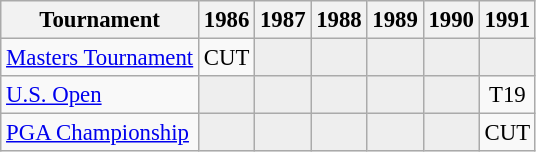<table class="wikitable" style="font-size:95%;text-align:center;">
<tr>
<th>Tournament</th>
<th>1986</th>
<th>1987</th>
<th>1988</th>
<th>1989</th>
<th>1990</th>
<th>1991</th>
</tr>
<tr>
<td align=left><a href='#'>Masters Tournament</a></td>
<td>CUT</td>
<td style="background:#eeeeee;"></td>
<td style="background:#eeeeee;"></td>
<td style="background:#eeeeee;"></td>
<td style="background:#eeeeee;"></td>
<td style="background:#eeeeee;"></td>
</tr>
<tr>
<td align=left><a href='#'>U.S. Open</a></td>
<td style="background:#eeeeee;"></td>
<td style="background:#eeeeee;"></td>
<td style="background:#eeeeee;"></td>
<td style="background:#eeeeee;"></td>
<td style="background:#eeeeee;"></td>
<td>T19</td>
</tr>
<tr>
<td align=left><a href='#'>PGA Championship</a></td>
<td style="background:#eeeeee;"></td>
<td style="background:#eeeeee;"></td>
<td style="background:#eeeeee;"></td>
<td style="background:#eeeeee;"></td>
<td style="background:#eeeeee;"></td>
<td>CUT</td>
</tr>
</table>
